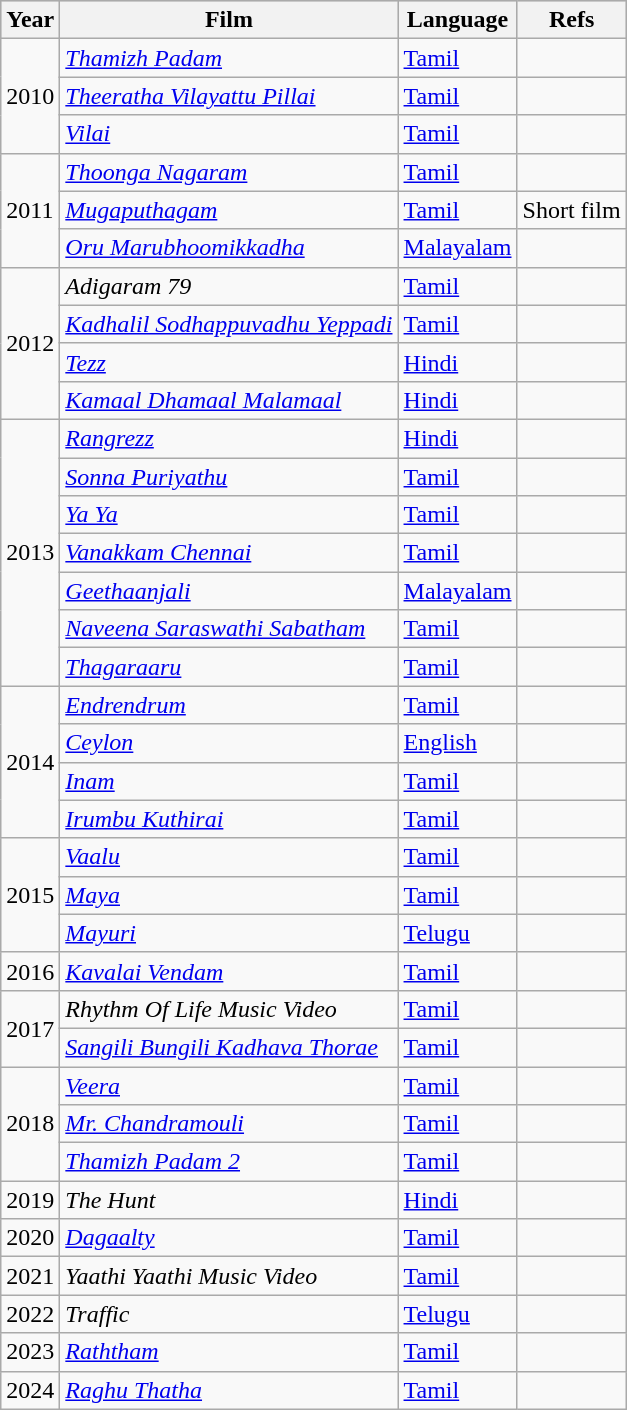<table class="wikitable">
<tr style="background:#ccc; text-align:center;">
<th>Year</th>
<th>Film</th>
<th>Language</th>
<th>Refs</th>
</tr>
<tr>
<td rowspan="3">2010</td>
<td><em><a href='#'>Thamizh Padam</a></em></td>
<td><a href='#'>Tamil</a></td>
<td></td>
</tr>
<tr>
<td><em><a href='#'>Theeratha Vilayattu Pillai</a></em></td>
<td><a href='#'>Tamil</a></td>
<td></td>
</tr>
<tr>
<td><em><a href='#'>Vilai</a></em></td>
<td><a href='#'>Tamil</a></td>
<td></td>
</tr>
<tr>
<td rowspan="3">2011</td>
<td><em><a href='#'>Thoonga Nagaram</a></em></td>
<td><a href='#'>Tamil</a></td>
<td></td>
</tr>
<tr>
<td><em><a href='#'>Mugaputhagam</a></em></td>
<td><a href='#'>Tamil</a></td>
<td>Short film</td>
</tr>
<tr>
<td><em><a href='#'>Oru Marubhoomikkadha</a></em></td>
<td><a href='#'>Malayalam</a></td>
<td></td>
</tr>
<tr>
<td rowspan="4">2012</td>
<td><em>Adigaram 79</em></td>
<td><a href='#'>Tamil</a></td>
<td></td>
</tr>
<tr>
<td><em> <a href='#'>Kadhalil Sodhappuvadhu Yeppadi</a> </em></td>
<td><a href='#'>Tamil</a></td>
<td></td>
</tr>
<tr>
<td><em><a href='#'>Tezz</a></em></td>
<td><a href='#'>Hindi</a></td>
<td></td>
</tr>
<tr>
<td><em><a href='#'>Kamaal Dhamaal Malamaal</a></em></td>
<td><a href='#'>Hindi</a></td>
<td></td>
</tr>
<tr>
<td rowspan="7">2013</td>
<td><em><a href='#'>Rangrezz</a></em></td>
<td><a href='#'>Hindi</a></td>
<td></td>
</tr>
<tr>
<td><em><a href='#'>Sonna Puriyathu</a></em></td>
<td><a href='#'>Tamil</a></td>
<td></td>
</tr>
<tr>
<td><em><a href='#'>Ya Ya</a></em></td>
<td><a href='#'>Tamil</a></td>
<td></td>
</tr>
<tr>
<td><em><a href='#'>Vanakkam Chennai</a></em></td>
<td><a href='#'>Tamil</a></td>
<td></td>
</tr>
<tr>
<td><em><a href='#'>Geethaanjali</a></em></td>
<td><a href='#'>Malayalam</a></td>
<td></td>
</tr>
<tr>
<td><em><a href='#'>Naveena Saraswathi Sabatham</a></em></td>
<td><a href='#'>Tamil</a></td>
<td></td>
</tr>
<tr>
<td><em><a href='#'>Thagaraaru</a></em></td>
<td><a href='#'>Tamil</a></td>
<td></td>
</tr>
<tr>
<td rowspan="4">2014</td>
<td><em><a href='#'>Endrendrum</a></em></td>
<td><a href='#'>Tamil</a></td>
<td></td>
</tr>
<tr>
<td><em> <a href='#'>Ceylon</a></em></td>
<td><a href='#'>English</a></td>
<td></td>
</tr>
<tr>
<td><em><a href='#'>Inam</a></em></td>
<td><a href='#'>Tamil</a></td>
<td></td>
</tr>
<tr>
<td><em><a href='#'>Irumbu Kuthirai</a></em></td>
<td><a href='#'>Tamil</a></td>
<td></td>
</tr>
<tr>
<td rowspan="3">2015</td>
<td><em><a href='#'>Vaalu</a></em></td>
<td><a href='#'>Tamil</a></td>
<td></td>
</tr>
<tr>
<td><em> <a href='#'>Maya</a></em></td>
<td><a href='#'>Tamil</a></td>
<td></td>
</tr>
<tr>
<td><em> <a href='#'>Mayuri</a></em></td>
<td><a href='#'>Telugu</a></td>
<td></td>
</tr>
<tr>
<td rowspan="1">2016</td>
<td><em><a href='#'>Kavalai Vendam</a></em></td>
<td><a href='#'>Tamil</a></td>
<td></td>
</tr>
<tr>
<td rowspan="2">2017</td>
<td><em>Rhythm Of Life Music Video</em></td>
<td><a href='#'>Tamil</a></td>
<td></td>
</tr>
<tr>
<td><em><a href='#'>Sangili Bungili Kadhava Thorae</a></em></td>
<td><a href='#'>Tamil</a></td>
<td></td>
</tr>
<tr>
<td rowspan="3">2018</td>
<td><em><a href='#'>Veera</a></em></td>
<td><a href='#'>Tamil</a></td>
<td></td>
</tr>
<tr>
<td><em><a href='#'>Mr. Chandramouli</a></em></td>
<td><a href='#'>Tamil</a></td>
<td></td>
</tr>
<tr>
<td><em><a href='#'>Thamizh Padam 2</a></em></td>
<td><a href='#'>Tamil</a></td>
<td></td>
</tr>
<tr>
<td rowspan="1">2019</td>
<td><em>The Hunt</em></td>
<td><a href='#'>Hindi</a></td>
<td></td>
</tr>
<tr>
<td rowspan="1">2020</td>
<td><em><a href='#'>Dagaalty</a></em></td>
<td><a href='#'>Tamil</a></td>
<td></td>
</tr>
<tr>
<td rowspan="1">2021</td>
<td><em>Yaathi Yaathi Music Video</em></td>
<td><a href='#'>Tamil</a></td>
<td></td>
</tr>
<tr>
<td rowspan="1">2022</td>
<td><em>Traffic</em></td>
<td><a href='#'>Telugu</a></td>
<td></td>
</tr>
<tr>
<td>2023</td>
<td><em><a href='#'>Raththam</a></em></td>
<td><a href='#'>Tamil</a></td>
<td></td>
</tr>
<tr>
<td>2024</td>
<td><em><a href='#'>Raghu Thatha</a></em></td>
<td><a href='#'>Tamil</a></td>
<td></td>
</tr>
</table>
